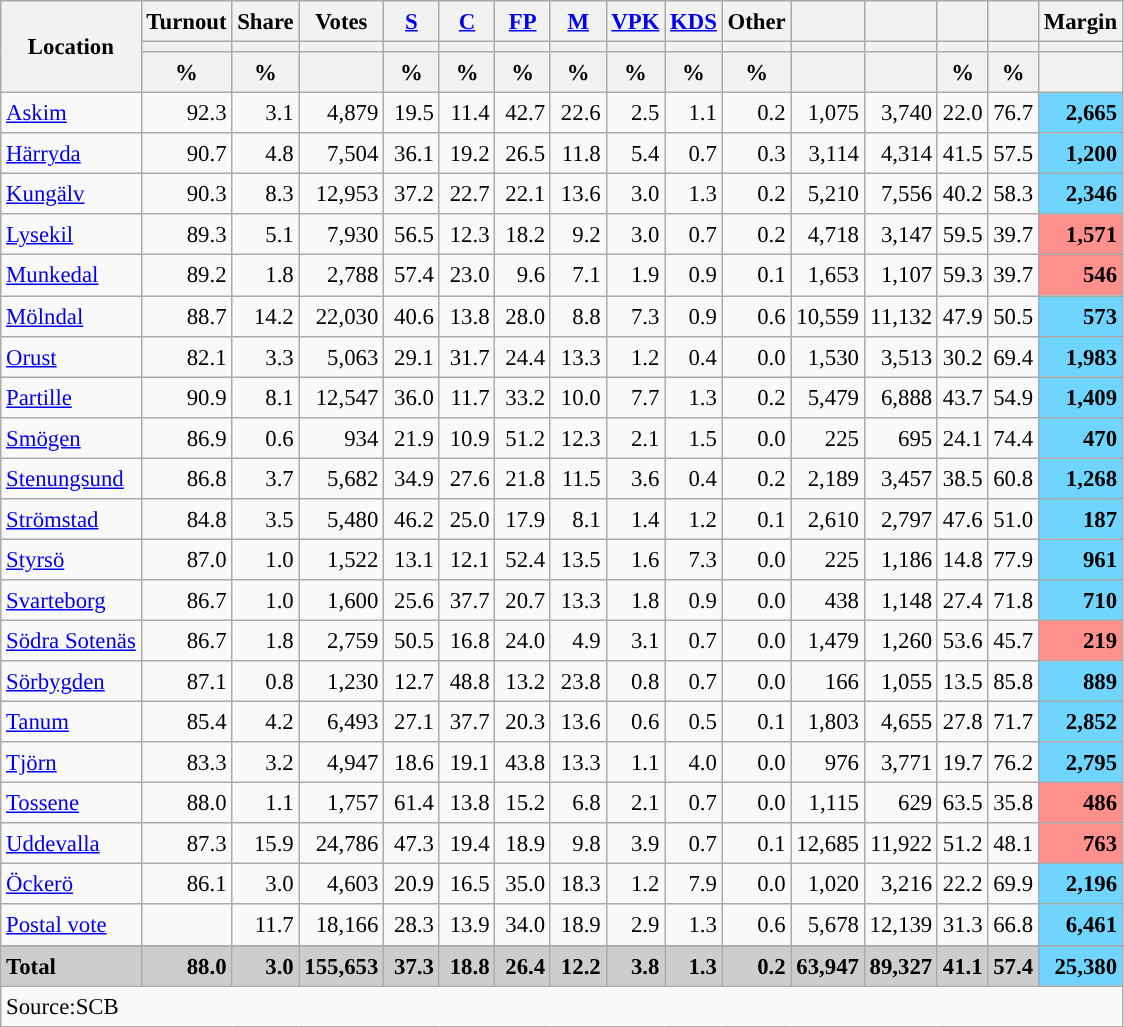<table class="wikitable sortable" style="text-align:right; font-size:95%; line-height:20px;">
<tr>
<th rowspan="3">Location</th>
<th>Turnout</th>
<th>Share</th>
<th>Votes</th>
<th width="30px" class="unsortable"><a href='#'>S</a></th>
<th width="30px" class="unsortable"><a href='#'>C</a></th>
<th width="30px" class="unsortable"><a href='#'>FP</a></th>
<th width="30px" class="unsortable"><a href='#'>M</a></th>
<th width="30px" class="unsortable"><a href='#'>VPK</a></th>
<th width="30px" class="unsortable"><a href='#'>KDS</a></th>
<th width="30px" class="unsortable">Other</th>
<th></th>
<th></th>
<th></th>
<th></th>
<th>Margin</th>
</tr>
<tr>
<th></th>
<th></th>
<th></th>
<th style="background:"></th>
<th style="background:"></th>
<th style="background:"></th>
<th style="background:"></th>
<th style="background:"></th>
<th style="background:"></th>
<th style="background:"></th>
<th style="background:"></th>
<th style="background:"></th>
<th style="background:"></th>
<th style="background:"></th>
<th></th>
</tr>
<tr>
<th data-sort-type="number">%</th>
<th data-sort-type="number">%</th>
<th></th>
<th data-sort-type="number">%</th>
<th data-sort-type="number">%</th>
<th data-sort-type="number">%</th>
<th data-sort-type="number">%</th>
<th data-sort-type="number">%</th>
<th data-sort-type="number">%</th>
<th data-sort-type="number">%</th>
<th data-sort-type="number"></th>
<th data-sort-type="number"></th>
<th data-sort-type="number">%</th>
<th data-sort-type="number">%</th>
<th data-sort-type="number"></th>
</tr>
<tr>
<td align=left><a href='#'>Askim</a></td>
<td>92.3</td>
<td>3.1</td>
<td>4,879</td>
<td>19.5</td>
<td>11.4</td>
<td>42.7</td>
<td>22.6</td>
<td>2.5</td>
<td>1.1</td>
<td>0.2</td>
<td>1,075</td>
<td>3,740</td>
<td>22.0</td>
<td>76.7</td>
<td bgcolor=#6fd5fe><strong>2,665</strong></td>
</tr>
<tr>
<td align=left><a href='#'>Härryda</a></td>
<td>90.7</td>
<td>4.8</td>
<td>7,504</td>
<td>36.1</td>
<td>19.2</td>
<td>26.5</td>
<td>11.8</td>
<td>5.4</td>
<td>0.7</td>
<td>0.3</td>
<td>3,114</td>
<td>4,314</td>
<td>41.5</td>
<td>57.5</td>
<td bgcolor=#6fd5fe><strong>1,200</strong></td>
</tr>
<tr>
<td align=left><a href='#'>Kungälv</a></td>
<td>90.3</td>
<td>8.3</td>
<td>12,953</td>
<td>37.2</td>
<td>22.7</td>
<td>22.1</td>
<td>13.6</td>
<td>3.0</td>
<td>1.3</td>
<td>0.2</td>
<td>5,210</td>
<td>7,556</td>
<td>40.2</td>
<td>58.3</td>
<td bgcolor=#6fd5fe><strong>2,346</strong></td>
</tr>
<tr>
<td align=left><a href='#'>Lysekil</a></td>
<td>89.3</td>
<td>5.1</td>
<td>7,930</td>
<td>56.5</td>
<td>12.3</td>
<td>18.2</td>
<td>9.2</td>
<td>3.0</td>
<td>0.7</td>
<td>0.2</td>
<td>4,718</td>
<td>3,147</td>
<td>59.5</td>
<td>39.7</td>
<td bgcolor=#ff908c><strong>1,571</strong></td>
</tr>
<tr>
<td align=left><a href='#'>Munkedal</a></td>
<td>89.2</td>
<td>1.8</td>
<td>2,788</td>
<td>57.4</td>
<td>23.0</td>
<td>9.6</td>
<td>7.1</td>
<td>1.9</td>
<td>0.9</td>
<td>0.1</td>
<td>1,653</td>
<td>1,107</td>
<td>59.3</td>
<td>39.7</td>
<td bgcolor=#ff908c><strong>546</strong></td>
</tr>
<tr>
<td align=left><a href='#'>Mölndal</a></td>
<td>88.7</td>
<td>14.2</td>
<td>22,030</td>
<td>40.6</td>
<td>13.8</td>
<td>28.0</td>
<td>8.8</td>
<td>7.3</td>
<td>0.9</td>
<td>0.6</td>
<td>10,559</td>
<td>11,132</td>
<td>47.9</td>
<td>50.5</td>
<td bgcolor=#6fd5fe><strong>573</strong></td>
</tr>
<tr>
<td align=left><a href='#'>Orust</a></td>
<td>82.1</td>
<td>3.3</td>
<td>5,063</td>
<td>29.1</td>
<td>31.7</td>
<td>24.4</td>
<td>13.3</td>
<td>1.2</td>
<td>0.4</td>
<td>0.0</td>
<td>1,530</td>
<td>3,513</td>
<td>30.2</td>
<td>69.4</td>
<td bgcolor=#6fd5fe><strong>1,983</strong></td>
</tr>
<tr>
<td align=left><a href='#'>Partille</a></td>
<td>90.9</td>
<td>8.1</td>
<td>12,547</td>
<td>36.0</td>
<td>11.7</td>
<td>33.2</td>
<td>10.0</td>
<td>7.7</td>
<td>1.3</td>
<td>0.2</td>
<td>5,479</td>
<td>6,888</td>
<td>43.7</td>
<td>54.9</td>
<td bgcolor=#6fd5fe><strong>1,409</strong></td>
</tr>
<tr>
<td align=left><a href='#'>Smögen</a></td>
<td>86.9</td>
<td>0.6</td>
<td>934</td>
<td>21.9</td>
<td>10.9</td>
<td>51.2</td>
<td>12.3</td>
<td>2.1</td>
<td>1.5</td>
<td>0.0</td>
<td>225</td>
<td>695</td>
<td>24.1</td>
<td>74.4</td>
<td bgcolor=#6fd5fe><strong>470</strong></td>
</tr>
<tr>
<td align=left><a href='#'>Stenungsund</a></td>
<td>86.8</td>
<td>3.7</td>
<td>5,682</td>
<td>34.9</td>
<td>27.6</td>
<td>21.8</td>
<td>11.5</td>
<td>3.6</td>
<td>0.4</td>
<td>0.2</td>
<td>2,189</td>
<td>3,457</td>
<td>38.5</td>
<td>60.8</td>
<td bgcolor=#6fd5fe><strong>1,268</strong></td>
</tr>
<tr>
<td align=left><a href='#'>Strömstad</a></td>
<td>84.8</td>
<td>3.5</td>
<td>5,480</td>
<td>46.2</td>
<td>25.0</td>
<td>17.9</td>
<td>8.1</td>
<td>1.4</td>
<td>1.2</td>
<td>0.1</td>
<td>2,610</td>
<td>2,797</td>
<td>47.6</td>
<td>51.0</td>
<td bgcolor=#6fd5fe><strong>187</strong></td>
</tr>
<tr>
<td align=left><a href='#'>Styrsö</a></td>
<td>87.0</td>
<td>1.0</td>
<td>1,522</td>
<td>13.1</td>
<td>12.1</td>
<td>52.4</td>
<td>13.5</td>
<td>1.6</td>
<td>7.3</td>
<td>0.0</td>
<td>225</td>
<td>1,186</td>
<td>14.8</td>
<td>77.9</td>
<td bgcolor=#6fd5fe><strong>961</strong></td>
</tr>
<tr>
<td align=left><a href='#'>Svarteborg</a></td>
<td>86.7</td>
<td>1.0</td>
<td>1,600</td>
<td>25.6</td>
<td>37.7</td>
<td>20.7</td>
<td>13.3</td>
<td>1.8</td>
<td>0.9</td>
<td>0.0</td>
<td>438</td>
<td>1,148</td>
<td>27.4</td>
<td>71.8</td>
<td bgcolor=#6fd5fe><strong>710</strong></td>
</tr>
<tr>
<td align=left><a href='#'>Södra Sotenäs</a></td>
<td>86.7</td>
<td>1.8</td>
<td>2,759</td>
<td>50.5</td>
<td>16.8</td>
<td>24.0</td>
<td>4.9</td>
<td>3.1</td>
<td>0.7</td>
<td>0.0</td>
<td>1,479</td>
<td>1,260</td>
<td>53.6</td>
<td>45.7</td>
<td bgcolor=#ff908c><strong>219</strong></td>
</tr>
<tr>
<td align=left><a href='#'>Sörbygden</a></td>
<td>87.1</td>
<td>0.8</td>
<td>1,230</td>
<td>12.7</td>
<td>48.8</td>
<td>13.2</td>
<td>23.8</td>
<td>0.8</td>
<td>0.7</td>
<td>0.0</td>
<td>166</td>
<td>1,055</td>
<td>13.5</td>
<td>85.8</td>
<td bgcolor=#6fd5fe><strong>889</strong></td>
</tr>
<tr>
<td align=left><a href='#'>Tanum</a></td>
<td>85.4</td>
<td>4.2</td>
<td>6,493</td>
<td>27.1</td>
<td>37.7</td>
<td>20.3</td>
<td>13.6</td>
<td>0.6</td>
<td>0.5</td>
<td>0.1</td>
<td>1,803</td>
<td>4,655</td>
<td>27.8</td>
<td>71.7</td>
<td bgcolor=#6fd5fe><strong>2,852</strong></td>
</tr>
<tr>
<td align=left><a href='#'>Tjörn</a></td>
<td>83.3</td>
<td>3.2</td>
<td>4,947</td>
<td>18.6</td>
<td>19.1</td>
<td>43.8</td>
<td>13.3</td>
<td>1.1</td>
<td>4.0</td>
<td>0.0</td>
<td>976</td>
<td>3,771</td>
<td>19.7</td>
<td>76.2</td>
<td bgcolor=#6fd5fe><strong>2,795</strong></td>
</tr>
<tr>
<td align=left><a href='#'>Tossene</a></td>
<td>88.0</td>
<td>1.1</td>
<td>1,757</td>
<td>61.4</td>
<td>13.8</td>
<td>15.2</td>
<td>6.8</td>
<td>2.1</td>
<td>0.7</td>
<td>0.0</td>
<td>1,115</td>
<td>629</td>
<td>63.5</td>
<td>35.8</td>
<td bgcolor=#ff908c><strong>486</strong></td>
</tr>
<tr>
<td align=left><a href='#'>Uddevalla</a></td>
<td>87.3</td>
<td>15.9</td>
<td>24,786</td>
<td>47.3</td>
<td>19.4</td>
<td>18.9</td>
<td>9.8</td>
<td>3.9</td>
<td>0.7</td>
<td>0.1</td>
<td>12,685</td>
<td>11,922</td>
<td>51.2</td>
<td>48.1</td>
<td bgcolor=#ff908c><strong>763</strong></td>
</tr>
<tr>
<td align=left><a href='#'>Öckerö</a></td>
<td>86.1</td>
<td>3.0</td>
<td>4,603</td>
<td>20.9</td>
<td>16.5</td>
<td>35.0</td>
<td>18.3</td>
<td>1.2</td>
<td>7.9</td>
<td>0.0</td>
<td>1,020</td>
<td>3,216</td>
<td>22.2</td>
<td>69.9</td>
<td bgcolor=#6fd5fe><strong>2,196</strong></td>
</tr>
<tr>
<td align=left><a href='#'>Postal vote</a></td>
<td></td>
<td>11.7</td>
<td>18,166</td>
<td>28.3</td>
<td>13.9</td>
<td>34.0</td>
<td>18.9</td>
<td>2.9</td>
<td>1.3</td>
<td>0.6</td>
<td>5,678</td>
<td>12,139</td>
<td>31.3</td>
<td>66.8</td>
<td bgcolor=#6fd5fe><strong>6,461</strong></td>
</tr>
<tr>
</tr>
<tr style="background:#CDCDCD;">
<td align=left><strong>Total</strong></td>
<td><strong>88.0</strong></td>
<td><strong>3.0</strong></td>
<td><strong>155,653</strong></td>
<td><strong>37.3</strong></td>
<td><strong>18.8</strong></td>
<td><strong>26.4</strong></td>
<td><strong>12.2</strong></td>
<td><strong>3.8</strong></td>
<td><strong>1.3</strong></td>
<td><strong>0.2</strong></td>
<td><strong>63,947</strong></td>
<td><strong>89,327</strong></td>
<td><strong>41.1</strong></td>
<td><strong>57.4</strong></td>
<td bgcolor=#6fd5fe><strong>25,380</strong></td>
</tr>
<tr>
<td align=left colspan=16>Source:SCB </td>
</tr>
</table>
